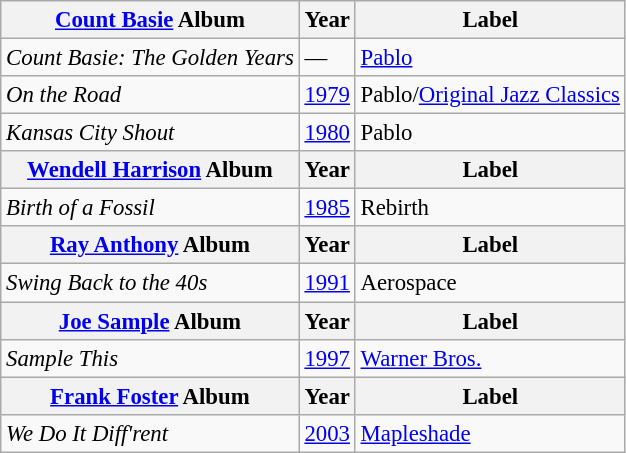<table class="wikitable" style="font-size: 95%;">
<tr>
<th><a href='#'>Count Basie</a> Album</th>
<th>Year</th>
<th>Label</th>
</tr>
<tr>
<td><em>Count Basie: The Golden Years</em></td>
<td>—</td>
<td><a href='#'>Pablo</a></td>
</tr>
<tr>
<td><em>On the Road</em></td>
<td><a href='#'>1979</a></td>
<td>Pablo/<a href='#'>Original Jazz Classics</a></td>
</tr>
<tr>
<td><em>Kansas City Shout</em></td>
<td><a href='#'>1980</a></td>
<td>Pablo</td>
</tr>
<tr>
<th><a href='#'>Wendell Harrison</a> Album</th>
<th>Year</th>
<th>Label</th>
</tr>
<tr>
<td><em>Birth of a Fossil</em></td>
<td><a href='#'>1985</a></td>
<td>Rebirth</td>
</tr>
<tr>
<th><a href='#'>Ray Anthony</a> Album</th>
<th>Year</th>
<th>Label</th>
</tr>
<tr>
<td><em>Swing Back to the 40s</em></td>
<td><a href='#'>1991</a></td>
<td>Aerospace</td>
</tr>
<tr>
<th><a href='#'>Joe Sample</a> Album</th>
<th>Year</th>
<th>Label</th>
</tr>
<tr>
<td><em>Sample This</em></td>
<td><a href='#'>1997</a></td>
<td><a href='#'>Warner Bros.</a></td>
</tr>
<tr>
<th><a href='#'>Frank Foster</a> Album</th>
<th>Year</th>
<th>Label</th>
</tr>
<tr>
<td><em>We Do It Diff'rent</em></td>
<td><a href='#'>2003</a></td>
<td><a href='#'>Mapleshade</a></td>
</tr>
</table>
